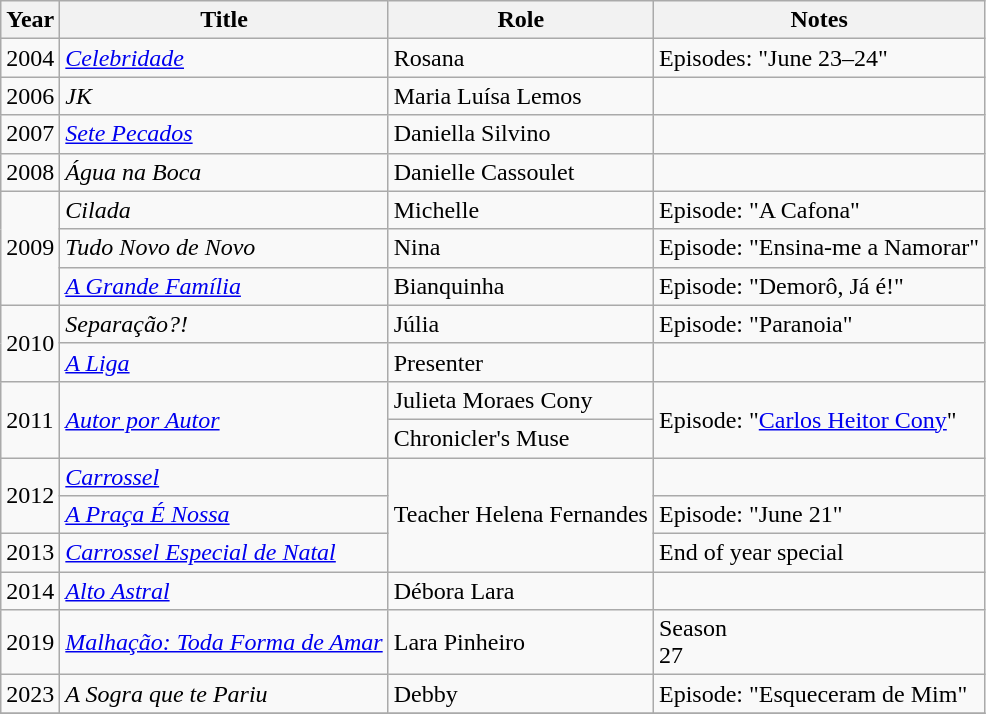<table class="wikitable">
<tr>
<th>Year</th>
<th>Title</th>
<th>Role</th>
<th>Notes</th>
</tr>
<tr>
<td>2004</td>
<td><em><a href='#'>Celebridade</a></em></td>
<td>Rosana</td>
<td>Episodes: "June 23–24"</td>
</tr>
<tr>
<td>2006</td>
<td><em>JK</em></td>
<td>Maria Luísa Lemos</td>
<td></td>
</tr>
<tr>
<td>2007</td>
<td><em><a href='#'>Sete Pecados</a></em></td>
<td>Daniella Silvino</td>
<td></td>
</tr>
<tr>
<td>2008</td>
<td><em>Água na Boca</em></td>
<td>Danielle Cassoulet</td>
<td></td>
</tr>
<tr>
<td rowspan="3">2009</td>
<td><em>Cilada</em></td>
<td>Michelle</td>
<td>Episode: "A Cafona"</td>
</tr>
<tr>
<td><em>Tudo Novo de Novo</em></td>
<td>Nina</td>
<td>Episode: "Ensina-me a Namorar"</td>
</tr>
<tr>
<td><em><a href='#'>A Grande Família</a></em></td>
<td>Bianquinha</td>
<td>Episode: "Demorô, Já é!"</td>
</tr>
<tr>
<td rowspan="2">2010</td>
<td><em>Separação?!</em></td>
<td>Júlia</td>
<td>Episode: "Paranoia"</td>
</tr>
<tr>
<td><em><a href='#'>A Liga</a></em></td>
<td>Presenter</td>
<td></td>
</tr>
<tr>
<td rowspan="2">2011</td>
<td rowspan="2"><em><a href='#'>Autor por Autor</a></em></td>
<td>Julieta Moraes Cony</td>
<td rowspan="2">Episode: "<a href='#'>Carlos Heitor Cony</a>"</td>
</tr>
<tr>
<td>Chronicler's Muse</td>
</tr>
<tr>
<td rowspan="2">2012</td>
<td><em><a href='#'>Carrossel</a></em></td>
<td rowspan="3">Teacher Helena Fernandes</td>
<td></td>
</tr>
<tr>
<td><em><a href='#'>A Praça É Nossa</a></em></td>
<td>Episode: "June 21"</td>
</tr>
<tr>
<td>2013</td>
<td><em><a href='#'>Carrossel Especial de Natal</a></em></td>
<td>End of year special</td>
</tr>
<tr>
<td>2014</td>
<td><em><a href='#'>Alto Astral</a></em></td>
<td>Débora Lara</td>
<td></td>
</tr>
<tr>
<td>2019</td>
<td><em><a href='#'>Malhação: Toda Forma de Amar</a></em></td>
<td>Lara Pinheiro</td>
<td>Season<br>27</td>
</tr>
<tr>
<td>2023</td>
<td><em>A Sogra que te Pariu</em></td>
<td>Debby</td>
<td>Episode: "Esqueceram de Mim"</td>
</tr>
<tr>
</tr>
</table>
